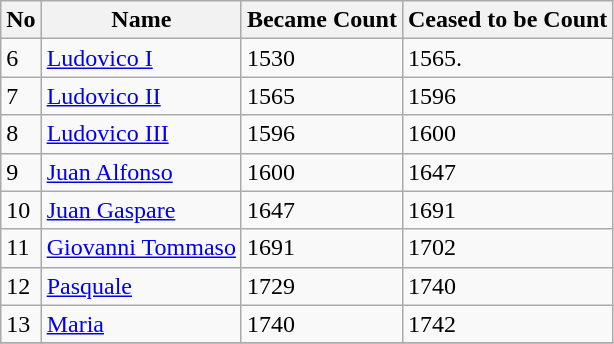<table class="wikitable sortable">
<tr>
<th>No</th>
<th>Name</th>
<th>Became Count</th>
<th>Ceased to be Count</th>
</tr>
<tr>
<td>6</td>
<td><a href='#'>Ludovico I</a></td>
<td>1530</td>
<td>1565.</td>
</tr>
<tr>
<td>7</td>
<td><a href='#'>Ludovico II</a></td>
<td>1565</td>
<td>1596</td>
</tr>
<tr>
<td>8</td>
<td><a href='#'>Ludovico III</a></td>
<td>1596</td>
<td>1600</td>
</tr>
<tr>
<td>9</td>
<td><a href='#'>Juan Alfonso</a></td>
<td>1600</td>
<td>1647</td>
</tr>
<tr>
<td>10</td>
<td><a href='#'>Juan Gaspare</a></td>
<td>1647</td>
<td>1691</td>
</tr>
<tr>
<td>11</td>
<td><a href='#'>Giovanni Tommaso</a></td>
<td>1691</td>
<td>1702</td>
</tr>
<tr>
<td>12</td>
<td><a href='#'>Pasquale</a></td>
<td>1729</td>
<td>1740</td>
</tr>
<tr>
<td>13</td>
<td><a href='#'>Maria</a></td>
<td>1740</td>
<td>1742</td>
</tr>
<tr>
</tr>
</table>
